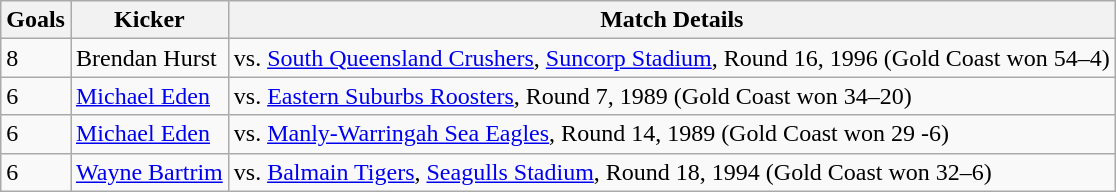<table class="wikitable">
<tr>
<th>Goals</th>
<th>Kicker</th>
<th>Match Details</th>
</tr>
<tr>
<td>8</td>
<td>Brendan Hurst</td>
<td>vs. <a href='#'>South Queensland Crushers</a>, <a href='#'>Suncorp Stadium</a>, Round 16, 1996 (Gold Coast won 54–4)</td>
</tr>
<tr>
<td>6</td>
<td><a href='#'>Michael Eden</a></td>
<td>vs. <a href='#'>Eastern Suburbs Roosters</a>, Round 7, 1989 (Gold Coast won 34–20)</td>
</tr>
<tr>
<td>6</td>
<td><a href='#'>Michael Eden</a></td>
<td>vs. <a href='#'>Manly-Warringah Sea Eagles</a>, Round 14, 1989 (Gold Coast won 29 -6)</td>
</tr>
<tr>
<td>6</td>
<td><a href='#'>Wayne Bartrim</a></td>
<td>vs. <a href='#'>Balmain Tigers</a>, <a href='#'>Seagulls Stadium</a>, Round 18, 1994 (Gold Coast won 32–6)</td>
</tr>
</table>
